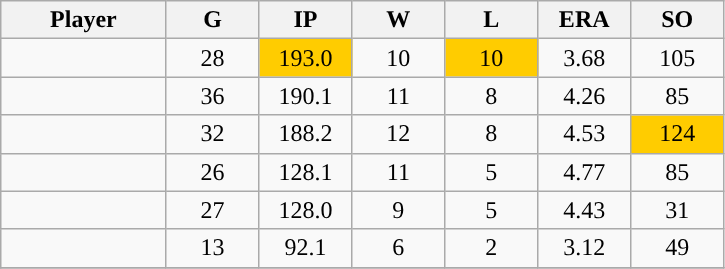<table class="wikitable sortable">
<tr>
<th bgcolor="#DDDDFF" width="16%">Player</th>
<th bgcolor="#DDDDFF" width="9%">G</th>
<th bgcolor="#DDDDFF" width="9%">IP</th>
<th bgcolor="#DDDDFF" width="9%">W</th>
<th bgcolor="#DDDDFF" width="9%">L</th>
<th bgcolor="#DDDDFF" width="9%">ERA</th>
<th bgcolor="#DDDDFF" width="9%">SO</th>
</tr>
<tr align="center">
<td></td>
<td>28</td>
<td style="background:#fc0;">193.0</td>
<td>10</td>
<td style="background:#fc0;">10</td>
<td>3.68</td>
<td>105</td>
</tr>
<tr align="center">
<td></td>
<td>36</td>
<td>190.1</td>
<td>11</td>
<td>8</td>
<td>4.26</td>
<td>85</td>
</tr>
<tr align="center">
<td></td>
<td>32</td>
<td>188.2</td>
<td>12</td>
<td>8</td>
<td>4.53</td>
<td style="background:#fc0;">124</td>
</tr>
<tr align="center">
<td></td>
<td>26</td>
<td>128.1</td>
<td>11</td>
<td>5</td>
<td>4.77</td>
<td>85</td>
</tr>
<tr align="center">
<td></td>
<td>27</td>
<td>128.0</td>
<td>9</td>
<td>5</td>
<td>4.43</td>
<td>31</td>
</tr>
<tr align="center">
<td></td>
<td>13</td>
<td>92.1</td>
<td>6</td>
<td>2</td>
<td>3.12</td>
<td>49</td>
</tr>
<tr align="center">
</tr>
</table>
